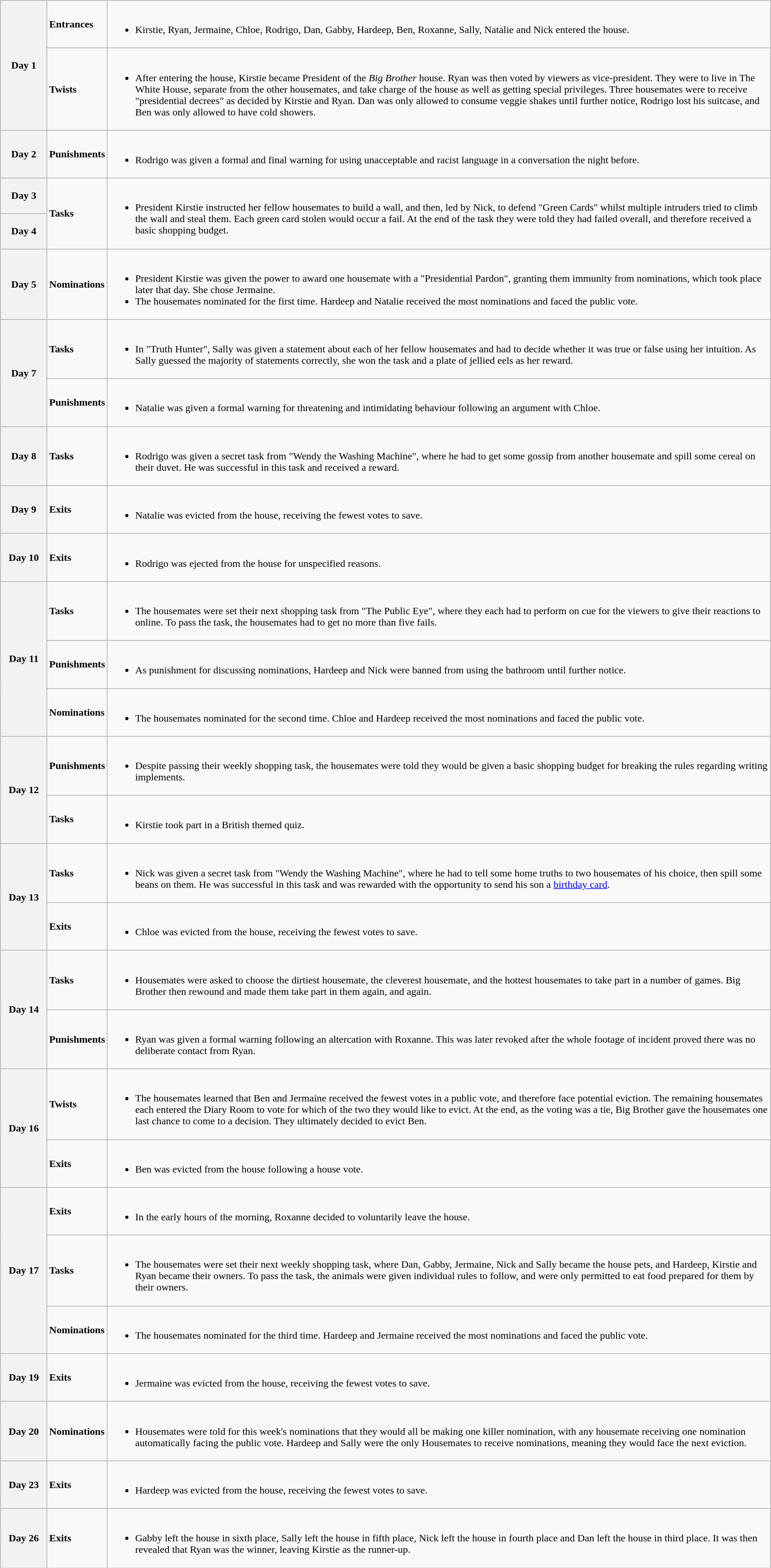<table class="wikitable" style="width: 96%; margin-left: auto; margin-right: auto;">
<tr>
<th rowspan=2 style="width: 6%;">Day 1</th>
<td><strong>Entrances</strong></td>
<td><br><ul><li>Kirstie, Ryan, Jermaine, Chloe, Rodrigo, Dan, Gabby, Hardeep, Ben, Roxanne, Sally, Natalie and Nick entered the house.</li></ul></td>
</tr>
<tr>
<td><strong>Twists</strong></td>
<td><br><ul><li>After entering the house, Kirstie became President of the <em>Big Brother</em> house. Ryan was then voted by viewers as vice-president. They were to live in The White House, separate from the other housemates, and take charge of the house as well as getting special privileges. Three housemates were to receive "presidential decrees" as decided by Kirstie and Ryan. Dan was only allowed to consume veggie shakes until further notice, Rodrigo lost his suitcase, and Ben was only allowed to have cold showers.</li></ul></td>
</tr>
<tr>
<th style="width: 6%;" rowspan="2">Day 2</th>
</tr>
<tr>
<td><strong>Punishments</strong></td>
<td><br><ul><li>Rodrigo was given a formal and final warning for using unacceptable and racist language in a conversation the night before.</li></ul></td>
</tr>
<tr>
<th style="width: 6%;">Day 3</th>
<td rowspan="2"><strong>Tasks</strong></td>
<td rowspan="2"><br><ul><li>President Kirstie instructed her fellow housemates to build a wall, and then, led by Nick, to defend "Green Cards" whilst multiple intruders tried to climb the wall and steal them. Each green card stolen would occur a fail. At the end of the task they were told they had failed overall, and therefore received a basic shopping budget.</li></ul></td>
</tr>
<tr>
<th style="width: 6%;">Day 4</th>
</tr>
<tr>
<th style="width: 6%;">Day 5</th>
<td><strong>Nominations</strong></td>
<td><br><ul><li>President Kirstie was given the power to award one housemate with a "Presidential Pardon", granting them immunity from nominations, which took place later that day. She chose Jermaine.</li><li>The housemates nominated for the first time. Hardeep and Natalie received the most nominations and faced the public vote.</li></ul></td>
</tr>
<tr>
<th style="width: 6%;" rowspan="2">Day 7</th>
<td><strong>Tasks</strong></td>
<td><br><ul><li>In "Truth Hunter", Sally was given a statement about each of her fellow housemates and had to decide whether it was true or false using her intuition. As Sally guessed the majority of statements correctly, she won the task and a plate of jellied eels as her reward.</li></ul></td>
</tr>
<tr>
<td><strong>Punishments</strong></td>
<td><br><ul><li>Natalie was given a formal warning for threatening and intimidating behaviour following an argument with Chloe.</li></ul></td>
</tr>
<tr>
<th style="width: 6%;">Day 8</th>
<td><strong>Tasks</strong></td>
<td><br><ul><li>Rodrigo was given a secret task from "Wendy the Washing Machine", where he had to get some gossip from another housemate and spill some cereal on their duvet. He was successful in this task and received a reward.</li></ul></td>
</tr>
<tr>
<th style="width: 6%;">Day 9</th>
<td><strong>Exits</strong></td>
<td><br><ul><li>Natalie was evicted from the house, receiving the fewest votes to save.</li></ul></td>
</tr>
<tr>
<th style="width: 6%;" rowspan="2">Day 10</th>
<td><strong>Exits</strong></td>
<td><br><ul><li>Rodrigo was ejected from the house for unspecified reasons.</li></ul></td>
</tr>
<tr>
<td rowspan="2"><strong>Tasks</strong></td>
<td rowspan="2"><br><ul><li>The housemates were set their next shopping task from "The Public Eye", where they each had to perform on cue for the viewers to give their reactions to online. To pass the task, the housemates had to get no more than five fails.</li></ul></td>
</tr>
<tr>
<th style="width: 6%;" rowspan="3">Day 11</th>
</tr>
<tr>
<td><strong>Punishments</strong></td>
<td><br><ul><li>As punishment for discussing nominations, Hardeep and Nick were banned from using the bathroom until further notice.</li></ul></td>
</tr>
<tr>
<td><strong>Nominations</strong></td>
<td><br><ul><li>The housemates nominated for the second time. Chloe and Hardeep received the most nominations and faced the public vote.</li></ul></td>
</tr>
<tr>
<th style="width: 6%;" rowspan="2">Day 12</th>
<td><strong>Punishments</strong></td>
<td><br><ul><li>Despite passing their weekly shopping task, the housemates were told they would be given a basic shopping budget for breaking the rules regarding writing implements.</li></ul></td>
</tr>
<tr>
<td><strong>Tasks</strong></td>
<td><br><ul><li>Kirstie took part in a British themed quiz.</li></ul></td>
</tr>
<tr>
<th style="width: 6%;" rowspan="2">Day 13</th>
<td><strong>Tasks</strong></td>
<td><br><ul><li>Nick was given a secret task from "Wendy the Washing Machine", where he had to tell some home truths to two housemates of his choice, then spill some beans on them. He was successful in this task and was rewarded with the opportunity to send his son a <a href='#'>birthday card</a>.</li></ul></td>
</tr>
<tr>
<td><strong>Exits</strong></td>
<td><br><ul><li>Chloe was evicted from the house, receiving the fewest votes to save.</li></ul></td>
</tr>
<tr>
<th style="width: 6%;" rowspan="2">Day 14</th>
<td><strong>Tasks</strong></td>
<td><br><ul><li>Housemates were asked to choose the dirtiest housemate, the cleverest housemate, and the hottest housemates to take part in a number of games. Big Brother then rewound and made them take part in them again, and again.</li></ul></td>
</tr>
<tr>
<td><strong>Punishments</strong></td>
<td><br><ul><li>Ryan was given a formal warning following an altercation with Roxanne. This was later revoked after the whole footage of incident proved there was no deliberate contact from Ryan.</li></ul></td>
</tr>
<tr>
<th style="width: 6%;" rowspan="2">Day 16</th>
<td><strong>Twists</strong></td>
<td><br><ul><li>The housemates learned that Ben and Jermaine received the fewest votes in a public vote, and therefore face potential eviction. The remaining housemates each entered the Diary Room to vote for which of the two they would like to evict. At the end, as the voting was a tie, Big Brother gave the housemates one last chance to come to a decision. They ultimately decided to evict Ben.</li></ul></td>
</tr>
<tr>
<td><strong>Exits</strong></td>
<td><br><ul><li>Ben was evicted from the house following a house vote.</li></ul></td>
</tr>
<tr>
<th style="width: 6%;" rowspan="3">Day 17</th>
<td><strong>Exits</strong></td>
<td><br><ul><li>In the early hours of the morning, Roxanne decided to voluntarily leave the house.</li></ul></td>
</tr>
<tr>
<td><strong>Tasks</strong></td>
<td><br><ul><li>The housemates were set their next weekly shopping task, where Dan, Gabby, Jermaine, Nick and Sally became the house pets, and Hardeep, Kirstie and Ryan became their owners. To pass the task, the animals were given individual rules to follow, and were only permitted to eat food prepared for them by their owners.</li></ul></td>
</tr>
<tr>
<td><strong>Nominations</strong></td>
<td><br><ul><li>The housemates nominated for the third time. Hardeep and Jermaine received the most nominations and faced the public vote.</li></ul></td>
</tr>
<tr>
<th style="width: 6%;">Day 19</th>
<td><strong>Exits</strong></td>
<td><br><ul><li>Jermaine was evicted from the house, receiving the fewest votes to save.</li></ul></td>
</tr>
<tr>
<th style="width: 6%;">Day 20</th>
<td><strong>Nominations</strong></td>
<td><br><ul><li>Housemates were told for this week's nominations that they would all be making one killer nomination, with any housemate receiving one nomination automatically facing the public vote. Hardeep and Sally were the only Housemates to receive nominations, meaning they would face the next eviction.</li></ul></td>
</tr>
<tr>
<th style="width: 6%;">Day 23</th>
<td><strong>Exits</strong></td>
<td><br><ul><li>Hardeep was evicted from the house, receiving the fewest votes to save.</li></ul></td>
</tr>
<tr>
<th style="width: 6%;">Day 26</th>
<td><strong>Exits</strong></td>
<td><br><ul><li>Gabby left the house in sixth place, Sally left the house in fifth place, Nick left the house in fourth place and Dan left the house in third place. It was then revealed that Ryan was the winner, leaving Kirstie as the runner-up.</li></ul></td>
</tr>
</table>
